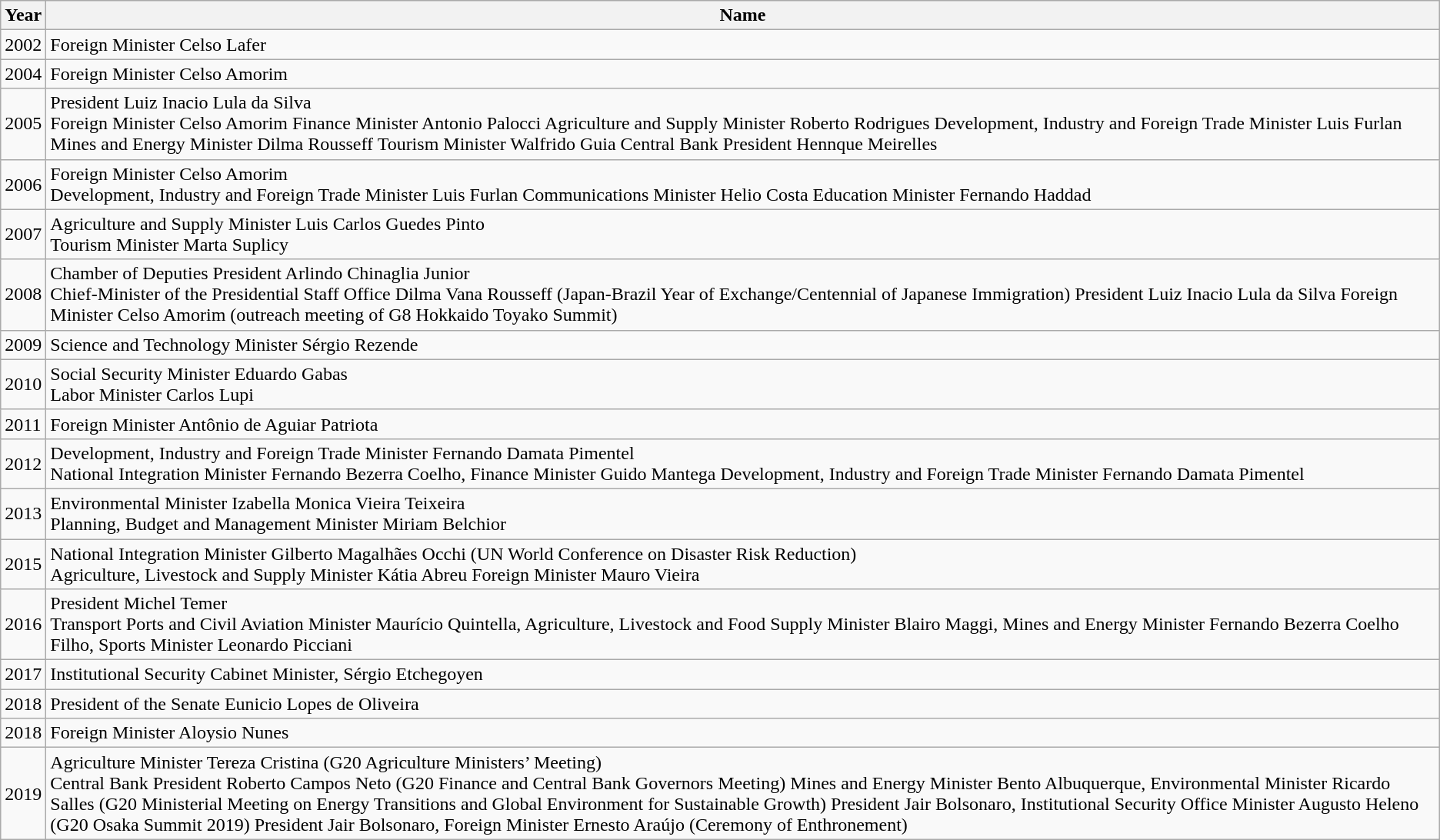<table class="wikitable">
<tr>
<th>Year</th>
<th>Name</th>
</tr>
<tr>
<td>2002</td>
<td>Foreign Minister Celso Lafer</td>
</tr>
<tr>
<td>2004</td>
<td>Foreign Minister Celso Amorim</td>
</tr>
<tr>
<td>2005</td>
<td>President Luiz Inacio Lula da Silva<br>Foreign Minister Celso Amorim Finance Minister Antonio Palocci Agriculture and Supply Minister Roberto Rodrigues Development, Industry and Foreign Trade Minister Luis Furlan Mines and Energy Minister Dilma Rousseff Tourism Minister Walfrido Guia Central Bank President Hennque Meirelles</td>
</tr>
<tr>
<td>2006</td>
<td>Foreign Minister Celso Amorim<br>Development, Industry and Foreign Trade Minister Luis Furlan Communications Minister Helio Costa Education Minister Fernando Haddad</td>
</tr>
<tr>
<td>2007</td>
<td>Agriculture and Supply Minister Luis Carlos Guedes Pinto<br>Tourism Minister Marta Suplicy</td>
</tr>
<tr>
<td>2008</td>
<td>Chamber of Deputies President Arlindo Chinaglia Junior<br>Chief-Minister of the Presidential Staff Office Dilma Vana Rousseff (Japan-Brazil Year of Exchange/Centennial of Japanese Immigration) President Luiz Inacio Lula da Silva Foreign Minister Celso Amorim (outreach meeting of G8 Hokkaido Toyako Summit)</td>
</tr>
<tr>
<td>2009</td>
<td>Science and Technology Minister Sérgio Rezende</td>
</tr>
<tr>
<td>2010</td>
<td>Social Security Minister Eduardo Gabas<br>Labor Minister Carlos Lupi</td>
</tr>
<tr>
<td>2011</td>
<td>Foreign Minister Antônio de Aguiar Patriota</td>
</tr>
<tr>
<td>2012</td>
<td>Development, Industry and Foreign Trade Minister Fernando Damata Pimentel<br>National Integration Minister Fernando Bezerra Coelho,  Finance Minister Guido Mantega Development, Industry and Foreign Trade Minister Fernando Damata Pimentel</td>
</tr>
<tr>
<td>2013</td>
<td>Environmental Minister Izabella Monica Vieira Teixeira<br>Planning, Budget and Management Minister Miriam Belchior</td>
</tr>
<tr>
<td>2015</td>
<td>National Integration Minister Gilberto Magalhães Occhi (UN World Conference on Disaster Risk Reduction)<br>Agriculture, Livestock and Supply Minister Kátia Abreu Foreign Minister Mauro Vieira</td>
</tr>
<tr>
<td>2016</td>
<td>President Michel Temer<br>Transport Ports and Civil Aviation Minister Maurício Quintella, Agriculture, Livestock and Food Supply Minister Blairo Maggi, Mines and Energy Minister Fernando Bezerra Coelho Filho, Sports Minister Leonardo Picciani</td>
</tr>
<tr>
<td>2017</td>
<td>Institutional Security Cabinet Minister, Sérgio Etchegoyen</td>
</tr>
<tr>
<td>2018</td>
<td>President of the Senate Eunicio Lopes de Oliveira</td>
</tr>
<tr>
<td>2018</td>
<td>Foreign Minister Aloysio Nunes</td>
</tr>
<tr>
<td>2019</td>
<td>Agriculture Minister Tereza Cristina (G20 Agriculture Ministers’ Meeting)<br>Central Bank President Roberto Campos Neto (G20 Finance and Central Bank Governors Meeting) Mines and Energy Minister Bento Albuquerque, Environmental Minister Ricardo Salles (G20 Ministerial Meeting on Energy Transitions and Global Environment for Sustainable Growth) President Jair Bolsonaro, Institutional Security Office Minister Augusto Heleno (G20 Osaka Summit 2019) President Jair Bolsonaro, Foreign Minister Ernesto Araújo (Ceremony of Enthronement)</td>
</tr>
</table>
